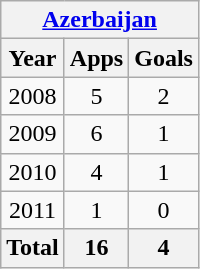<table class="wikitable" style="text-align:center">
<tr>
<th colspan=3><a href='#'>Azerbaijan</a></th>
</tr>
<tr>
<th>Year</th>
<th>Apps</th>
<th>Goals</th>
</tr>
<tr>
<td>2008</td>
<td>5</td>
<td>2</td>
</tr>
<tr>
<td>2009</td>
<td>6</td>
<td>1</td>
</tr>
<tr>
<td>2010</td>
<td>4</td>
<td>1</td>
</tr>
<tr>
<td>2011</td>
<td>1</td>
<td>0</td>
</tr>
<tr>
<th>Total</th>
<th>16</th>
<th>4</th>
</tr>
</table>
